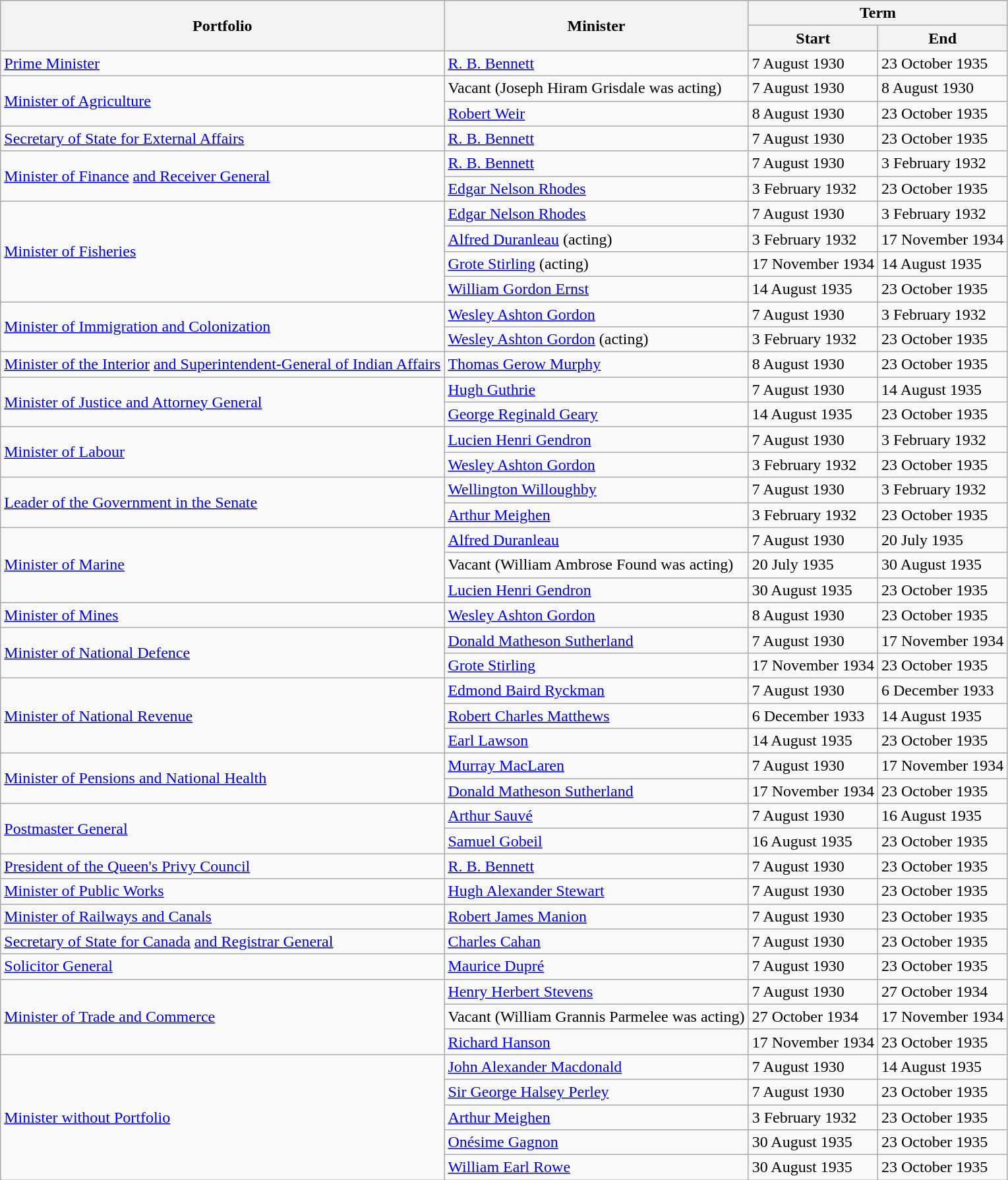<table class="wikitable">
<tr>
<th rowspan="2">Portfolio</th>
<th rowspan="2">Minister</th>
<th colspan="2">Term</th>
</tr>
<tr>
<th>Start</th>
<th>End</th>
</tr>
<tr>
<td><a href='#'>Prime Minister</a></td>
<td><a href='#'>R. B. Bennett</a></td>
<td>7 August 1930</td>
<td>23 October 1935</td>
</tr>
<tr>
<td rowspan="2"><a href='#'>Minister of Agriculture</a></td>
<td>Vacant (Joseph Hiram Grisdale was acting)</td>
<td>7 August 1930</td>
<td>8 August 1930</td>
</tr>
<tr>
<td><a href='#'>Robert Weir</a></td>
<td>8 August 1930</td>
<td>23 October 1935</td>
</tr>
<tr>
<td><a href='#'>Secretary of State for External Affairs</a></td>
<td><a href='#'>R. B. Bennett</a></td>
<td>7 August 1930</td>
<td>23 October 1935</td>
</tr>
<tr>
<td rowspan="2"><a href='#'>Minister of Finance</a> <a href='#'>and Receiver General</a></td>
<td><a href='#'>R. B. Bennett</a></td>
<td>7 August 1930</td>
<td>3 February 1932</td>
</tr>
<tr>
<td><a href='#'>Edgar Nelson Rhodes</a></td>
<td>3 February 1932</td>
<td>23 October 1935</td>
</tr>
<tr>
<td rowspan="4"><a href='#'>Minister of Fisheries</a></td>
<td><a href='#'>Edgar Nelson Rhodes</a></td>
<td>7 August 1930</td>
<td>3 February 1932</td>
</tr>
<tr>
<td><a href='#'>Alfred Duranleau</a> (acting)</td>
<td>3 February 1932</td>
<td>17 November 1934</td>
</tr>
<tr>
<td><a href='#'>Grote Stirling</a> (acting)</td>
<td>17 November 1934</td>
<td>14 August 1935</td>
</tr>
<tr>
<td><a href='#'>William Gordon Ernst</a></td>
<td>14 August 1935</td>
<td>23 October 1935</td>
</tr>
<tr>
<td rowspan="2"><a href='#'>Minister of Immigration and Colonization</a></td>
<td><a href='#'>Wesley Ashton Gordon</a></td>
<td>7 August 1930</td>
<td>3 February 1932</td>
</tr>
<tr>
<td><a href='#'>Wesley Ashton Gordon</a> (acting)</td>
<td>3 February 1932</td>
<td>23 October 1935</td>
</tr>
<tr>
<td><a href='#'>Minister of the Interior</a> <a href='#'>and Superintendent-General of Indian Affairs</a></td>
<td><a href='#'>Thomas Gerow Murphy</a></td>
<td>8 August 1930</td>
<td>23 October 1935</td>
</tr>
<tr>
<td rowspan="2"><a href='#'>Minister of Justice and Attorney General</a></td>
<td><a href='#'>Hugh Guthrie</a></td>
<td>7 August 1930</td>
<td>14 August 1935</td>
</tr>
<tr>
<td><a href='#'>George Reginald Geary</a></td>
<td>14 August 1935</td>
<td>23 October 1935</td>
</tr>
<tr>
<td rowspan="2"><a href='#'>Minister of Labour</a></td>
<td><a href='#'>Lucien Henri Gendron</a></td>
<td>7 August 1930</td>
<td>3 February 1932</td>
</tr>
<tr>
<td><a href='#'>Wesley Ashton Gordon</a></td>
<td>3 February 1932</td>
<td>23 October 1935</td>
</tr>
<tr>
<td rowspan="2"><a href='#'>Leader of the Government in the Senate</a></td>
<td><a href='#'>Wellington Willoughby</a></td>
<td>7 August 1930</td>
<td>3 February 1932</td>
</tr>
<tr>
<td><a href='#'>Arthur Meighen</a></td>
<td>3 February 1932</td>
<td>23 October 1935</td>
</tr>
<tr>
<td rowspan="3"><a href='#'>Minister of Marine</a></td>
<td><a href='#'>Alfred Duranleau</a></td>
<td>7 August 1930</td>
<td>20 July 1935</td>
</tr>
<tr>
<td>Vacant (William Ambrose Found was acting)</td>
<td>20 July 1935</td>
<td>30 August 1935</td>
</tr>
<tr>
<td><a href='#'>Lucien Henri Gendron</a></td>
<td>30 August 1935</td>
<td>23 October 1935</td>
</tr>
<tr>
<td><a href='#'>Minister of Mines</a></td>
<td><a href='#'>Wesley Ashton Gordon</a></td>
<td>8 August 1930</td>
<td>23 October 1935</td>
</tr>
<tr>
<td rowspan="2"><a href='#'>Minister of National Defence</a></td>
<td><a href='#'>Donald Matheson Sutherland</a></td>
<td>7 August 1930</td>
<td>17 November 1934</td>
</tr>
<tr>
<td><a href='#'>Grote Stirling</a></td>
<td>17 November 1934</td>
<td>23 October 1935</td>
</tr>
<tr>
<td rowspan="3"><a href='#'>Minister of National Revenue</a></td>
<td><a href='#'>Edmond Baird Ryckman</a></td>
<td>7 August 1930</td>
<td>6 December 1933</td>
</tr>
<tr>
<td><a href='#'>Robert Charles Matthews</a></td>
<td>6 December 1933</td>
<td>14 August 1935</td>
</tr>
<tr>
<td><a href='#'>Earl Lawson</a></td>
<td>14 August 1935</td>
<td>23 October 1935</td>
</tr>
<tr>
<td rowspan="2"><a href='#'>Minister of Pensions and National Health</a></td>
<td><a href='#'>Murray MacLaren</a></td>
<td>7 August 1930</td>
<td>17 November 1934</td>
</tr>
<tr>
<td><a href='#'>Donald Matheson Sutherland</a></td>
<td>17 November 1934</td>
<td>23 October 1935</td>
</tr>
<tr>
<td rowspan="2"><a href='#'>Postmaster General</a></td>
<td><a href='#'>Arthur Sauvé</a></td>
<td>7 August 1930</td>
<td>16 August 1935</td>
</tr>
<tr>
<td><a href='#'>Samuel Gobeil</a></td>
<td>16 August 1935</td>
<td>23 October 1935</td>
</tr>
<tr>
<td><a href='#'>President of the Queen's Privy Council</a></td>
<td><a href='#'>R. B. Bennett</a></td>
<td>7 August 1930</td>
<td>23 October 1935</td>
</tr>
<tr>
<td><a href='#'>Minister of Public Works</a></td>
<td><a href='#'>Hugh Alexander Stewart</a></td>
<td>7 August 1930</td>
<td>23 October 1935</td>
</tr>
<tr>
<td><a href='#'>Minister of Railways and Canals</a></td>
<td><a href='#'>Robert James Manion</a></td>
<td>7 August 1930</td>
<td>23 October 1935</td>
</tr>
<tr>
<td><a href='#'>Secretary of State for Canada</a> <a href='#'>and Registrar General</a></td>
<td><a href='#'>Charles Cahan</a></td>
<td>7 August 1930</td>
<td>23 October 1935</td>
</tr>
<tr>
<td><a href='#'>Solicitor General</a></td>
<td><a href='#'>Maurice Dupré</a></td>
<td>7 August 1930</td>
<td>23 October 1935</td>
</tr>
<tr>
<td rowspan="3"><a href='#'>Minister of Trade and Commerce</a></td>
<td><a href='#'>Henry Herbert Stevens</a></td>
<td>7 August 1930</td>
<td>27 October 1934</td>
</tr>
<tr>
<td>Vacant (William Grannis Parmelee was acting)</td>
<td>27 October 1934</td>
<td>17 November 1934</td>
</tr>
<tr>
<td><a href='#'>Richard Hanson</a></td>
<td>17 November 1934</td>
<td>23 October 1935</td>
</tr>
<tr>
<td rowspan="5"><a href='#'>Minister without Portfolio</a></td>
<td><a href='#'>John Alexander Macdonald</a></td>
<td>7 August 1930</td>
<td>14 August 1935</td>
</tr>
<tr>
<td><a href='#'>Sir George Halsey Perley</a></td>
<td>7 August 1930</td>
<td>23 October 1935</td>
</tr>
<tr>
<td><a href='#'>Arthur Meighen</a></td>
<td>3 February 1932</td>
<td>23 October 1935</td>
</tr>
<tr>
<td><a href='#'>Onésime Gagnon</a></td>
<td>30 August 1935</td>
<td>23 October 1935</td>
</tr>
<tr>
<td><a href='#'>William Earl Rowe</a></td>
<td>30 August 1935</td>
<td>23 October 1935</td>
</tr>
</table>
